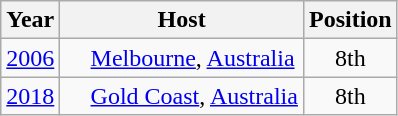<table class="wikitable" style="text-align: center;">
<tr>
<th>Year</th>
<th>Host</th>
<th>Position</th>
</tr>
<tr>
<td><a href='#'>2006</a></td>
<td style="text-align: left; padding-left: 20px;"> <a href='#'>Melbourne</a>, <a href='#'>Australia</a></td>
<td>8th</td>
</tr>
<tr>
<td><a href='#'>2018</a></td>
<td style="text-align: left; padding-left: 20px;"> <a href='#'>Gold Coast</a>, <a href='#'>Australia</a></td>
<td>8th</td>
</tr>
</table>
